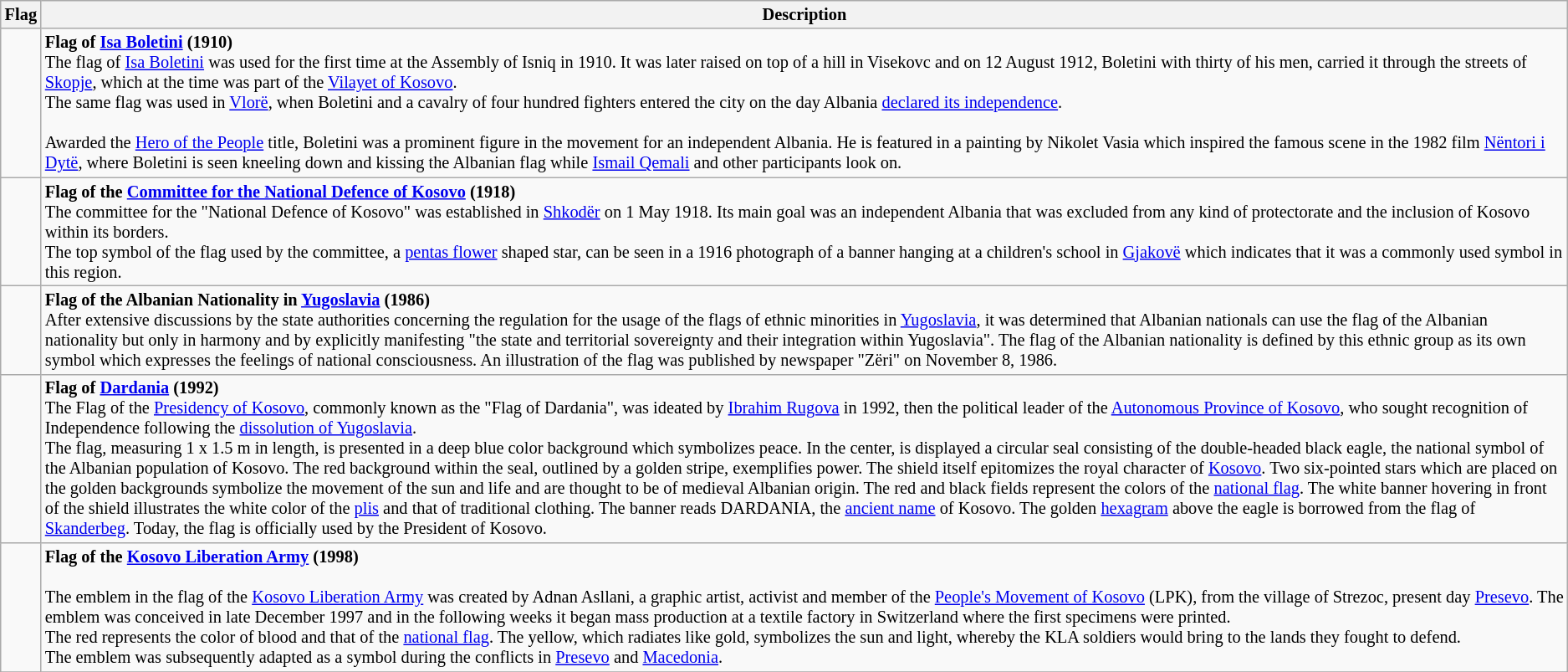<table class="wikitable" style="font-size:85%">
<tr>
<th>Flag</th>
<th>Description</th>
</tr>
<tr>
<td></td>
<td><strong>Flag of <a href='#'>Isa Boletini</a> (1910)</strong><br>The flag of <a href='#'>Isa Boletini</a> was used for the first time at the Assembly of Isniq in 1910. It was later raised on top of a hill in Visekovc and on 12 August 1912, Boletini with thirty of his men, carried it through the streets of <a href='#'>Skopje</a>, which at the time was part of the <a href='#'>Vilayet of Kosovo</a>.<br>The same flag was used in <a href='#'>Vlorë</a>, when Boletini and a cavalry of four hundred fighters entered the city on the day Albania <a href='#'>declared its independence</a>.<br><br>Awarded the <a href='#'>Hero of the People</a> title, Boletini was a prominent figure in the movement for an independent Albania. He is featured in a painting by Nikolet Vasia which inspired the famous scene in the 1982 film <a href='#'>Nëntori i Dytë</a>, where Boletini is seen kneeling down and kissing the Albanian flag while <a href='#'>Ismail Qemali</a> and other participants look on.</td>
</tr>
<tr>
<td></td>
<td><strong>Flag of the <a href='#'>Committee for the National Defence of Kosovo</a> (1918)</strong><br>The committee for the "National Defence of Kosovo" was established in <a href='#'>Shkodër</a> on 1 May 1918. Its main goal was an independent Albania that was excluded from any kind of protectorate and the inclusion of Kosovo within its borders.<br>The top symbol of the flag used by the committee, a <a href='#'>pentas flower</a> shaped star, can be seen in a 1916 photograph of a banner hanging at a children's school in <a href='#'>Gjakovë</a> which indicates that it was a commonly used symbol in this region.</td>
</tr>
<tr>
<td></td>
<td><strong>Flag of the Albanian Nationality in <a href='#'>Yugoslavia</a> (1986)</strong><br>After extensive discussions by the state authorities concerning the regulation for the usage of the flags of ethnic minorities in <a href='#'>Yugoslavia</a>, it was determined that Albanian nationals can use the flag of the Albanian nationality but only in harmony and by explicitly manifesting "the state and territorial sovereignty and their integration within Yugoslavia". The flag of the Albanian nationality is defined by this ethnic group as its own symbol which expresses the feelings of national consciousness. An illustration of the flag was published by newspaper "Zëri" on November 8, 1986.</td>
</tr>
<tr>
<td></td>
<td><strong>Flag of <a href='#'>Dardania</a> (1992)</strong><br>The Flag of the <a href='#'>Presidency of Kosovo</a>, commonly known as the "Flag of Dardania", was ideated by <a href='#'>Ibrahim Rugova</a> in 1992, then the political leader of the <a href='#'>Autonomous Province of Kosovo</a>, who sought recognition of Independence following the <a href='#'>dissolution of Yugoslavia</a>.<br>The flag, measuring 1 x 1.5 m in length, is presented in a deep blue color background which symbolizes peace. In the center, is displayed a circular seal consisting of the double-headed black eagle, the national symbol of the Albanian population of Kosovo. The red background within the seal, outlined by a golden stripe, exemplifies power. The shield itself epitomizes the royal character of <a href='#'>Kosovo</a>. Two six-pointed stars which are placed on the golden backgrounds symbolize the movement of the sun and life and are thought to be of medieval Albanian origin. The red and black fields represent the colors of the <a href='#'>national flag</a>. The white banner hovering in front of the shield illustrates the white color of the <a href='#'>plis</a> and that of traditional clothing. The banner reads DARDANIA, the <a href='#'>ancient name</a> of Kosovo. The golden <a href='#'>hexagram</a> above the eagle is borrowed from the flag of <a href='#'>Skanderbeg</a>. Today, the flag is officially used by the President of Kosovo.</td>
</tr>
<tr>
<td></td>
<td><strong>Flag of the <a href='#'>Kosovo Liberation Army</a> (1998)</strong><br><br>The emblem in the flag of the <a href='#'>Kosovo Liberation Army</a> was created by Adnan Asllani, a graphic artist, activist and member of the <a href='#'>People's Movement of Kosovo</a> (LPK), from the village of Strezoc, present day <a href='#'>Presevo</a>. The emblem was conceived in late December 1997 and in the following weeks it began mass production at a textile factory in Switzerland where the first specimens were printed.<br>The red represents the color of blood and that of the <a href='#'>national flag</a>. The yellow, which radiates like gold, symbolizes the sun and light, whereby the KLA soldiers would bring to the lands they fought to defend.<br>The emblem was subsequently adapted as a symbol during the conflicts in <a href='#'>Presevo</a> and <a href='#'>Macedonia</a>.</td>
</tr>
<tr>
</tr>
</table>
